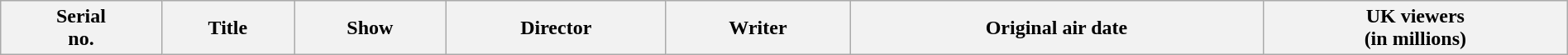<table class="wikitable plainrowheaders" style="width:100%;">
<tr>
<th>Serial<br>no.</th>
<th>Title</th>
<th>Show</th>
<th>Director</th>
<th>Writer</th>
<th>Original air date</th>
<th>UK viewers<br>(in millions)<br>



</th>
</tr>
</table>
